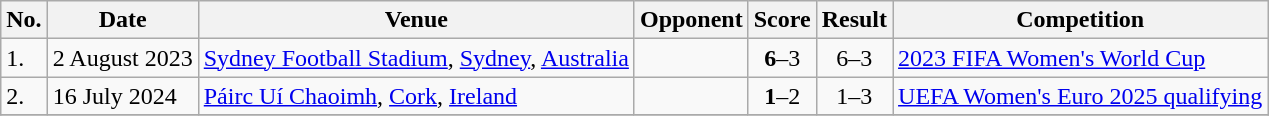<table class="wikitable">
<tr>
<th>No.</th>
<th>Date</th>
<th>Venue</th>
<th>Opponent</th>
<th>Score</th>
<th>Result</th>
<th>Competition</th>
</tr>
<tr>
<td>1.</td>
<td>2 August 2023</td>
<td><a href='#'>Sydney Football Stadium</a>, <a href='#'>Sydney</a>, <a href='#'>Australia</a></td>
<td></td>
<td align=center><strong>6</strong>–3</td>
<td align=center>6–3</td>
<td><a href='#'>2023 FIFA Women's World Cup</a></td>
</tr>
<tr>
<td>2.</td>
<td>16 July 2024</td>
<td><a href='#'>Páirc Uí Chaoimh</a>, <a href='#'>Cork</a>, <a href='#'>Ireland</a></td>
<td></td>
<td align=center><strong>1</strong>–2</td>
<td align=center>1–3</td>
<td><a href='#'>UEFA Women's Euro 2025 qualifying</a></td>
</tr>
<tr>
</tr>
</table>
